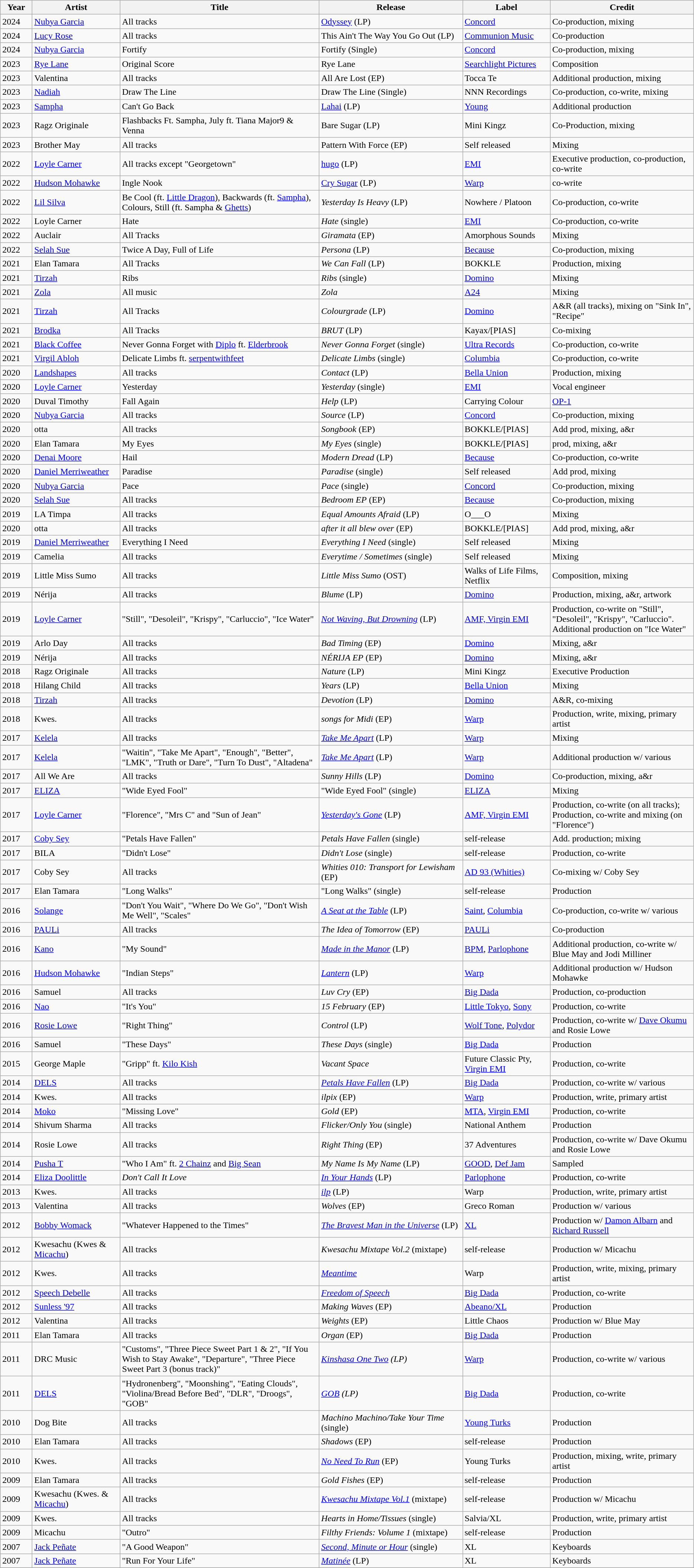<table class="wikitable">
<tr>
<th width="50">Year</th>
<th width="150">Artist</th>
<th width="350">Title</th>
<th width="250">Release</th>
<th width="150">Label</th>
<th width="250">Credit</th>
</tr>
<tr>
<td>2024</td>
<td><a href='#'>Nubya Garcia</a></td>
<td>All tracks</td>
<td><a href='#'>Odyssey</a> (LP)</td>
<td><a href='#'>Concord</a></td>
<td>Co-production, mixing</td>
</tr>
<tr>
<td>2024</td>
<td><a href='#'>Lucy Rose</a></td>
<td>All tracks</td>
<td>This Ain't The Way You Go Out (LP)</td>
<td><a href='#'>Communion Music</a></td>
<td>Co-production</td>
</tr>
<tr>
<td>2024</td>
<td><a href='#'>Nubya Garcia</a></td>
<td>Fortify</td>
<td>Fortify (Single)</td>
<td><a href='#'>Concord</a></td>
<td>Co-production, mixing</td>
</tr>
<tr>
<td>2023</td>
<td><a href='#'>Rye Lane</a></td>
<td>Original Score</td>
<td>Rye Lane</td>
<td><a href='#'>Searchlight Pictures</a></td>
<td>Composition</td>
</tr>
<tr>
<td>2023</td>
<td>Valentina</td>
<td>All tracks</td>
<td>All Are Lost (EP)</td>
<td>Tocca Te</td>
<td>Additional production, mixing</td>
</tr>
<tr>
<td>2023</td>
<td><a href='#'>Nadiah</a></td>
<td>Draw The Line</td>
<td>Draw The Line (Single)</td>
<td>NNN Recordings</td>
<td>Co-production, co-write, mixing</td>
</tr>
<tr>
<td>2023</td>
<td><a href='#'>Sampha</a></td>
<td>Can't Go Back</td>
<td><a href='#'>Lahai</a> (LP)</td>
<td><a href='#'>Young</a></td>
<td>Additional production</td>
</tr>
<tr>
<td>2023</td>
<td>Ragz Originale</td>
<td>Flashbacks Ft. Sampha, July ft. Tiana Major9 & Venna</td>
<td>Bare Sugar (LP)</td>
<td>Mini Kingz</td>
<td>Co-Production, mixing</td>
</tr>
<tr>
<td>2023</td>
<td>Brother May</td>
<td>All tracks</td>
<td>Pattern With Force (EP)</td>
<td>Self released</td>
<td>Mixing</td>
</tr>
<tr>
<td>2022</td>
<td><a href='#'>Loyle Carner</a></td>
<td>All tracks except "Georgetown"</td>
<td><a href='#'>hugo</a> (LP)</td>
<td><a href='#'>EMI</a></td>
<td>Executive production, co-production, co-write</td>
</tr>
<tr>
<td>2022</td>
<td><a href='#'>Hudson Mohawke</a></td>
<td>Ingle Nook</td>
<td><a href='#'>Cry Sugar</a> (LP)</td>
<td><a href='#'>Warp</a></td>
<td>co-write</td>
</tr>
<tr>
<td>2022</td>
<td><a href='#'>Lil Silva</a></td>
<td>Be Cool (ft. <a href='#'>Little Dragon</a>), Backwards (ft. <a href='#'>Sampha</a>), Colours, Still (ft. Sampha & <a href='#'>Ghetts</a>)</td>
<td><em>Yesterday Is Heavy</em> (LP)</td>
<td>Nowhere / Platoon</td>
<td>Co-production, co-write</td>
</tr>
<tr>
<td>2022</td>
<td>Loyle Carner</td>
<td>Hate</td>
<td><em>Hate</em> (single)</td>
<td><a href='#'>EMI</a></td>
<td>Co-production, co-write</td>
</tr>
<tr>
<td>2022</td>
<td>Auclair</td>
<td>All Tracks</td>
<td><em>Giramata</em> (EP)</td>
<td>Amorphous Sounds</td>
<td>Mixing</td>
</tr>
<tr>
<td>2022</td>
<td><a href='#'>Selah Sue</a></td>
<td>Twice A Day, Full of Life</td>
<td><em>Persona</em> (LP)</td>
<td><a href='#'>Because</a></td>
<td>Co-production, mixing</td>
</tr>
<tr>
<td>2021</td>
<td>Elan Tamara</td>
<td>All Tracks</td>
<td><em>We Can Fall</em> (LP)</td>
<td>BOKKLE</td>
<td>Production, mixing</td>
</tr>
<tr>
<td>2021</td>
<td><a href='#'>Tirzah</a></td>
<td>Ribs</td>
<td><em>Ribs</em> (single)</td>
<td><a href='#'>Domino</a></td>
<td>Mixing</td>
</tr>
<tr>
<td>2021</td>
<td><a href='#'>Zola</a></td>
<td>All music</td>
<td><em>Zola</em></td>
<td><a href='#'>A24</a></td>
<td>Mixing</td>
</tr>
<tr>
<td>2021</td>
<td><a href='#'>Tirzah</a></td>
<td>All Tracks</td>
<td><em>Colourgrade</em> (LP)</td>
<td><a href='#'>Domino</a></td>
<td>A&R (all tracks), mixing on "Sink In", "Recipe"</td>
</tr>
<tr>
<td>2021</td>
<td><a href='#'>Brodka</a></td>
<td>All Tracks</td>
<td><em>BRUT</em> (LP)</td>
<td>Kayax/[PIAS]</td>
<td>Co-mixing</td>
</tr>
<tr>
<td>2021</td>
<td><a href='#'>Black Coffee</a></td>
<td>Never Gonna Forget with <a href='#'>Diplo</a> ft. <a href='#'>Elderbrook</a></td>
<td><em>Never Gonna Forget</em> (single)</td>
<td Dark Grey><a href='#'>Ultra Records</a></td>
<td>Co-production, co-write</td>
</tr>
<tr>
<td>2021</td>
<td><a href='#'>Virgil Abloh</a></td>
<td>Delicate Limbs ft. <a href='#'>serpentwithfeet</a></td>
<td><em>Delicate Limbs</em> (single)</td>
<td Dark Grey><a href='#'>Columbia</a></td>
<td>Co-production, co-write</td>
</tr>
<tr>
<td>2020</td>
<td><a href='#'>Landshapes</a></td>
<td>All tracks</td>
<td><em>Contact</em> (LP)</td>
<td><a href='#'>Bella Union</a></td>
<td>Production, mixing</td>
</tr>
<tr>
<td>2020</td>
<td><a href='#'>Loyle Carner</a></td>
<td>Yesterday</td>
<td><em>Yesterday</em> (single)</td>
<td><a href='#'>EMI</a></td>
<td>Vocal engineer</td>
</tr>
<tr>
<td>2020</td>
<td>Duval Timothy</td>
<td>Fall Again</td>
<td><em>Help</em> (LP)</td>
<td>Carrying Colour</td>
<td><a href='#'>OP-1</a></td>
</tr>
<tr>
<td>2020</td>
<td><a href='#'>Nubya Garcia</a></td>
<td>All tracks</td>
<td><em>Source</em> (LP)</td>
<td><a href='#'>Concord</a></td>
<td>Co-production, mixing</td>
</tr>
<tr>
<td>2020</td>
<td>otta</td>
<td>All tracks</td>
<td><em>Songbook</em> (EP)</td>
<td>BOKKLE/[PIAS]</td>
<td>Add prod, mixing, a&r</td>
</tr>
<tr>
<td>2020</td>
<td>Elan Tamara</td>
<td>My Eyes</td>
<td><em>My Eyes</em> (single)</td>
<td>BOKKLE/[PIAS]</td>
<td>prod, mixing, a&r</td>
</tr>
<tr>
<td>2020</td>
<td><a href='#'>Denai Moore</a></td>
<td>Hail</td>
<td><em>Modern Dread</em> (LP)</td>
<td><a href='#'>Because</a></td>
<td>Co-production, co-write</td>
</tr>
<tr>
<td>2020</td>
<td><a href='#'>Daniel Merriweather</a></td>
<td>Paradise</td>
<td><em>Paradise</em> (single)</td>
<td>Self released</td>
<td>Add prod, mixing</td>
</tr>
<tr>
<td>2020</td>
<td><a href='#'>Nubya Garcia</a></td>
<td>Pace</td>
<td><em>Pace</em> (single)</td>
<td><a href='#'>Concord</a></td>
<td>Co-production, mixing</td>
</tr>
<tr>
<td>2020</td>
<td><a href='#'>Selah Sue</a></td>
<td>All tracks</td>
<td><em>Bedroom EP</em> (EP)</td>
<td><a href='#'>Because</a></td>
<td>Co-production, mixing</td>
</tr>
<tr>
<td>2019</td>
<td>LA Timpa</td>
<td>All tracks</td>
<td><em>Equal Amounts Afraid</em> (LP)</td>
<td>O___O</td>
<td>Mixing</td>
</tr>
<tr>
<td>2020</td>
<td>otta</td>
<td>All tracks</td>
<td><em>after it all blew over</em> (EP)</td>
<td>BOKKLE/[PIAS]</td>
<td>Add prod, mixing, a&r</td>
</tr>
<tr>
<td>2019</td>
<td><a href='#'>Daniel Merriweather</a></td>
<td>Everything I Need</td>
<td><em>Everything I Need</em> (single)</td>
<td>Self released</td>
<td>Mixing</td>
</tr>
<tr>
<td>2019</td>
<td>Camelia</td>
<td>All tracks</td>
<td><em>Everytime / Sometimes</em> (single)</td>
<td>Self released</td>
<td>Mixing</td>
</tr>
<tr>
<td>2019</td>
<td>Little Miss Sumo</td>
<td>All tracks</td>
<td><em>Little Miss Sumo</em> (OST)</td>
<td>Walks of Life Films, Netflix</td>
<td>Composition, mixing</td>
</tr>
<tr>
<td>2019</td>
<td>Nérija</td>
<td>All tracks</td>
<td><em>Blume</em> (LP)</td>
<td><a href='#'>Domino</a></td>
<td>Production, mixing, a&r, artwork</td>
</tr>
<tr>
<td>2019</td>
<td><a href='#'>Loyle Carner</a></td>
<td>"Still", "Desoleil", "Krispy", "Carluccio", "Ice Water"</td>
<td><em><a href='#'>Not Waving, But Drowning</a></em> (LP)</td>
<td><a href='#'>AMF, Virgin EMI</a></td>
<td>Production, co-write on "Still", "Desoleil", "Krispy", "Carluccio". Additional production on "Ice Water"</td>
</tr>
<tr>
<td>2019</td>
<td>Arlo Day</td>
<td>All tracks</td>
<td><em>Bad Timing</em> (EP)</td>
<td><a href='#'>Domino</a></td>
<td>Mixing, a&r</td>
</tr>
<tr>
<td>2019</td>
<td>Nérija</td>
<td>All tracks</td>
<td><em>NÉRIJA EP</em> (EP)</td>
<td><a href='#'>Domino</a></td>
<td>Mixing, a&r</td>
</tr>
<tr>
<td>2018</td>
<td>Ragz Originale</td>
<td>All tracks</td>
<td><em>Nature</em> (LP)</td>
<td>Mini Kingz</td>
<td>Executive Production</td>
</tr>
<tr>
<td>2018</td>
<td>Hilang Child</td>
<td>All tracks</td>
<td><em>Years</em> (LP)</td>
<td><a href='#'>Bella Union</a></td>
<td>Mixing</td>
</tr>
<tr>
<td>2018</td>
<td><a href='#'>Tirzah</a></td>
<td>All tracks</td>
<td><em>Devotion</em> (LP)</td>
<td><a href='#'>Domino</a></td>
<td>A&R, co-mixing</td>
</tr>
<tr>
<td>2018</td>
<td>Kwes.</td>
<td>All tracks</td>
<td><em>songs for Midi</em> (EP)</td>
<td><a href='#'>Warp</a></td>
<td>Production, write, mixing, primary artist</td>
</tr>
<tr>
<td>2017</td>
<td><a href='#'>Kelela</a></td>
<td>All tracks</td>
<td><em><a href='#'>Take Me Apart</a></em> (LP)</td>
<td><a href='#'>Warp</a></td>
<td>Mixing</td>
</tr>
<tr>
<td>2017</td>
<td><a href='#'>Kelela</a></td>
<td>"Waitin", "Take Me Apart", "Enough", "Better", "LMK", "Truth or Dare", "Turn To Dust", "Altadena"</td>
<td><em><a href='#'>Take Me Apart</a></em> (LP)</td>
<td><a href='#'>Warp</a></td>
<td>Additional production w/ various</td>
</tr>
<tr>
<td>2017</td>
<td>All We Are</td>
<td>All tracks</td>
<td><em>Sunny Hills</em> (LP)</td>
<td><a href='#'>Domino</a></td>
<td>Co-production, mixing, a&r</td>
</tr>
<tr>
<td>2017</td>
<td><a href='#'>ELIZA</a></td>
<td>"Wide Eyed Fool"</td>
<td>"Wide Eyed Fool" (single)</td>
<td><a href='#'>ELIZA</a></td>
<td>Mixing</td>
</tr>
<tr>
<td>2017</td>
<td><a href='#'>Loyle Carner</a></td>
<td>"Florence", "Mrs C" and "Sun of Jean"</td>
<td><em><a href='#'>Yesterday's Gone</a></em> (LP)</td>
<td><a href='#'>AMF, Virgin EMI</a></td>
<td>Production, co-write (on all tracks); Production, co-write and mixing (on "Florence")</td>
</tr>
<tr>
<td>2017</td>
<td><a href='#'>Coby Sey</a></td>
<td>"Petals Have Fallen"</td>
<td><em>Petals Have Fallen</em> (single)</td>
<td>self-release</td>
<td>Add. production; mixing</td>
</tr>
<tr>
<td>2017</td>
<td>BILA</td>
<td>"Didn't Lose"</td>
<td><em>Didn't Lose</em> (single)</td>
<td>self-release</td>
<td>Production, co-write</td>
</tr>
<tr>
<td>2017</td>
<td>Coby Sey</td>
<td>All tracks</td>
<td><em>Whities 010: Transport for Lewisham</em> (EP)</td>
<td><a href='#'>AD 93 (Whities)</a></td>
<td>Co-mixing w/ Coby Sey</td>
</tr>
<tr>
<td>2017</td>
<td>Elan Tamara</td>
<td>"Long Walks"</td>
<td>"Long Walks" (single)</td>
<td>self-release</td>
<td>Production</td>
</tr>
<tr>
<td>2016</td>
<td><a href='#'>Solange</a></td>
<td>"Don't You Wait", "Where Do We Go", "Don't Wish Me Well", "Scales"</td>
<td><em><a href='#'>A Seat at the Table</a></em> (LP)</td>
<td><a href='#'>Saint</a>, <a href='#'>Columbia</a></td>
<td>Co-production, co-write w/ various</td>
</tr>
<tr>
<td>2016</td>
<td><a href='#'>PAULi</a></td>
<td>All tracks</td>
<td><em>The Idea of Tomorrow</em> (EP)</td>
<td><a href='#'>PAULi</a></td>
<td>Co-production</td>
</tr>
<tr>
<td>2016</td>
<td><a href='#'>Kano</a></td>
<td>"My Sound"</td>
<td><em><a href='#'>Made in the Manor</a></em> (LP)</td>
<td><a href='#'>BPM</a>, <a href='#'>Parlophone</a></td>
<td>Additional production, co-write w/ Blue May and Jodi Milliner</td>
</tr>
<tr>
<td>2016</td>
<td><a href='#'>Hudson Mohawke</a></td>
<td>"Indian Steps"</td>
<td><em><a href='#'>Lantern</a></em> (LP)</td>
<td><a href='#'>Warp</a></td>
<td>Additional production w/ Hudson Mohawke</td>
</tr>
<tr>
<td>2016</td>
<td>Samuel</td>
<td>All tracks</td>
<td><em>Luv Cry</em> (EP)</td>
<td><a href='#'>Big Dada</a></td>
<td>Production, co-production</td>
</tr>
<tr>
<td>2016</td>
<td><a href='#'>Nao</a></td>
<td>"It's You"</td>
<td><em>15 February</em> (EP)</td>
<td><a href='#'>Little Tokyo</a>, <a href='#'>Sony</a></td>
<td>Production, co-write</td>
</tr>
<tr>
<td>2016</td>
<td><a href='#'>Rosie Lowe</a></td>
<td>"Right Thing"</td>
<td><em>Control</em> (LP)</td>
<td><a href='#'>Wolf Tone</a>, <a href='#'>Polydor</a></td>
<td>Production, co-write w/ <a href='#'>Dave Okumu</a> and Rosie Lowe</td>
</tr>
<tr>
<td>2016</td>
<td>Samuel</td>
<td>"These Days"</td>
<td><em>These Days</em> (single)</td>
<td><a href='#'>Big Dada</a></td>
<td>Production</td>
</tr>
<tr>
<td>2015</td>
<td>George Maple</td>
<td>"Gripp" ft. <a href='#'>Kilo Kish</a></td>
<td><em>Vacant Space</em></td>
<td>Future Classic Pty, <a href='#'>Virgin EMI</a></td>
<td>Production, co-write</td>
</tr>
<tr>
<td>2014</td>
<td><a href='#'>DELS</a></td>
<td>All tracks</td>
<td><em><a href='#'>Petals Have Fallen</a></em> (LP)</td>
<td><a href='#'>Big Dada</a></td>
<td>Production, co-write w/ various</td>
</tr>
<tr>
<td>2014</td>
<td>Kwes.</td>
<td>All tracks</td>
<td><em>ilpix</em> (EP)</td>
<td><a href='#'>Warp</a></td>
<td>Production, write, primary artist</td>
</tr>
<tr>
<td>2014</td>
<td><a href='#'>Moko</a></td>
<td>"Missing Love"</td>
<td><em>Gold</em> (EP)</td>
<td><a href='#'>MTA</a>, <a href='#'>Virgin EMI</a></td>
<td>Production, co-write</td>
</tr>
<tr>
<td>2014</td>
<td>Shivum Sharma</td>
<td>All tracks</td>
<td><em>Flicker/Only You</em> (single)</td>
<td>National Anthem</td>
<td>Production</td>
</tr>
<tr>
<td>2014</td>
<td>Rosie Lowe</td>
<td>All tracks</td>
<td><em>Right Thing</em> (EP)</td>
<td>37 Adventures</td>
<td>Production, co-write w/ Dave Okumu and Rosie Lowe</td>
</tr>
<tr>
<td>2014</td>
<td><a href='#'>Pusha T</a></td>
<td>"Who I Am" ft. <a href='#'>2 Chainz</a> and <a href='#'>Big Sean</a></td>
<td><em>My Name Is My Name</em> (LP)</td>
<td><a href='#'>GOOD</a>, <a href='#'>Def Jam</a></td>
<td>Sampled</td>
</tr>
<tr>
<td>2014</td>
<td><a href='#'>Eliza Doolittle</a></td>
<td><em>Don't Call It Love</em></td>
<td><em><a href='#'>In Your Hands</a></em> (LP)</td>
<td><a href='#'>Parlophone</a></td>
<td>Production, co-write</td>
</tr>
<tr>
<td>2013</td>
<td>Kwes.</td>
<td>All tracks</td>
<td><em><a href='#'>ilp</a></em> (LP)</td>
<td>Warp</td>
<td>Production, write, primary artist</td>
</tr>
<tr>
<td>2013</td>
<td>Valentina</td>
<td>All tracks</td>
<td><em>Wolves</em> (EP)</td>
<td>Greco Roman</td>
<td>Production w/ various</td>
</tr>
<tr>
<td>2012</td>
<td><a href='#'>Bobby Womack</a></td>
<td>"Whatever Happened to the Times"</td>
<td><em><a href='#'>The Bravest Man in the Universe</a></em> (LP)</td>
<td><a href='#'>XL</a></td>
<td>Production w/ <a href='#'>Damon Albarn</a> and <a href='#'>Richard Russell</a></td>
</tr>
<tr>
<td>2012</td>
<td>Kwesachu (Kwes & <a href='#'>Micachu</a>)</td>
<td>All tracks</td>
<td><em>Kwesachu Mixtape Vol.2</em> (mixtape)</td>
<td>self-release</td>
<td>Production w/ Micachu</td>
</tr>
<tr>
<td>2012</td>
<td>Kwes.</td>
<td>All tracks</td>
<td><em><a href='#'>Meantime</a></em></td>
<td>Warp</td>
<td>Production, write, mixing, primary artist</td>
</tr>
<tr>
<td>2012</td>
<td><a href='#'>Speech Debelle</a></td>
<td>All tracks</td>
<td><em><a href='#'>Freedom of Speech</a></em></td>
<td><a href='#'>Big Dada</a></td>
<td>Production, co-write</td>
</tr>
<tr>
<td>2012</td>
<td><a href='#'>Sunless '97</a></td>
<td>All tracks</td>
<td><em>Making Waves</em> (EP)</td>
<td><a href='#'>Abeano/XL</a></td>
<td>Production</td>
</tr>
<tr>
<td>2012</td>
<td>Valentina</td>
<td>All tracks</td>
<td><em>Weights</em> (EP)</td>
<td>Little Chaos</td>
<td>Production w/ Blue May</td>
</tr>
<tr>
<td>2011</td>
<td>Elan Tamara</td>
<td>All tracks</td>
<td><em>Organ</em> (EP)</td>
<td><a href='#'>Big Dada</a></td>
<td>Production</td>
</tr>
<tr>
<td>2011</td>
<td>DRC Music</td>
<td>"Customs", "Three Piece Sweet Part 1 & 2", "If You Wish to Stay Awake", "Departure", "Three Piece Sweet Part 3 (bonus track)"</td>
<td><em><a href='#'>Kinshasa One Two</a> (LP)</em></td>
<td><a href='#'>Warp</a></td>
<td>Production, co-write w/ various</td>
</tr>
<tr>
<td>2011</td>
<td><a href='#'>DELS</a></td>
<td>"Hydronenberg", "Moonshing", "Eating Clouds", "Violina/Bread Before Bed", "DLR", "Droogs", "GOB"</td>
<td><em><a href='#'>GOB</a> (LP)</em></td>
<td><a href='#'>Big Dada</a></td>
<td>Production, co-write</td>
</tr>
<tr>
<td>2010</td>
<td>Dog Bite</td>
<td>All tracks</td>
<td><em>Machino Machino/Take Your Time</em> (single)</td>
<td><a href='#'>Young Turks</a></td>
<td>Production</td>
</tr>
<tr>
<td>2010</td>
<td>Elan Tamara</td>
<td>All tracks</td>
<td><em>Shadows</em> (EP)</td>
<td>self-release</td>
<td>Production</td>
</tr>
<tr>
<td>2010</td>
<td>Kwes.</td>
<td>All tracks</td>
<td><em><a href='#'>No Need To Run</a></em> (EP)</td>
<td>Young Turks</td>
<td>Production, mixing, write, primary artist</td>
</tr>
<tr>
<td>2009</td>
<td>Elan Tamara</td>
<td>All tracks</td>
<td><em>Gold Fishes</em> (EP)</td>
<td>self-release</td>
<td>Production</td>
</tr>
<tr>
<td>2009</td>
<td>Kwesachu (Kwes. & <a href='#'>Micachu</a>)</td>
<td>All tracks</td>
<td><em><a href='#'>Kwesachu Mixtape Vol.1</a></em> (mixtape)</td>
<td>self-release</td>
<td>Production w/ Micachu</td>
</tr>
<tr>
<td>2009</td>
<td>Kwes.</td>
<td>All tracks</td>
<td><em>Hearts in Home/Tissues</em> (single)</td>
<td>Salvia/XL</td>
<td>Production, write, primary artist</td>
</tr>
<tr>
<td>2009</td>
<td>Micachu</td>
<td>"Outro"</td>
<td><em>Filthy Friends: Volume 1</em> (mixtape)</td>
<td>self-release</td>
<td>Production</td>
</tr>
<tr>
<td>2007</td>
<td><a href='#'>Jack Peñate</a></td>
<td>"A Good Weapon"</td>
<td><em><a href='#'>Second, Minute or Hour</a></em> (single)</td>
<td>XL</td>
<td>Keyboards</td>
</tr>
<tr>
<td>2007</td>
<td><a href='#'>Jack Peñate</a></td>
<td>"Run For Your Life"</td>
<td><em><a href='#'>Matinée</a></em> (LP)</td>
<td>XL</td>
<td>Keyboards</td>
</tr>
<tr>
</tr>
</table>
